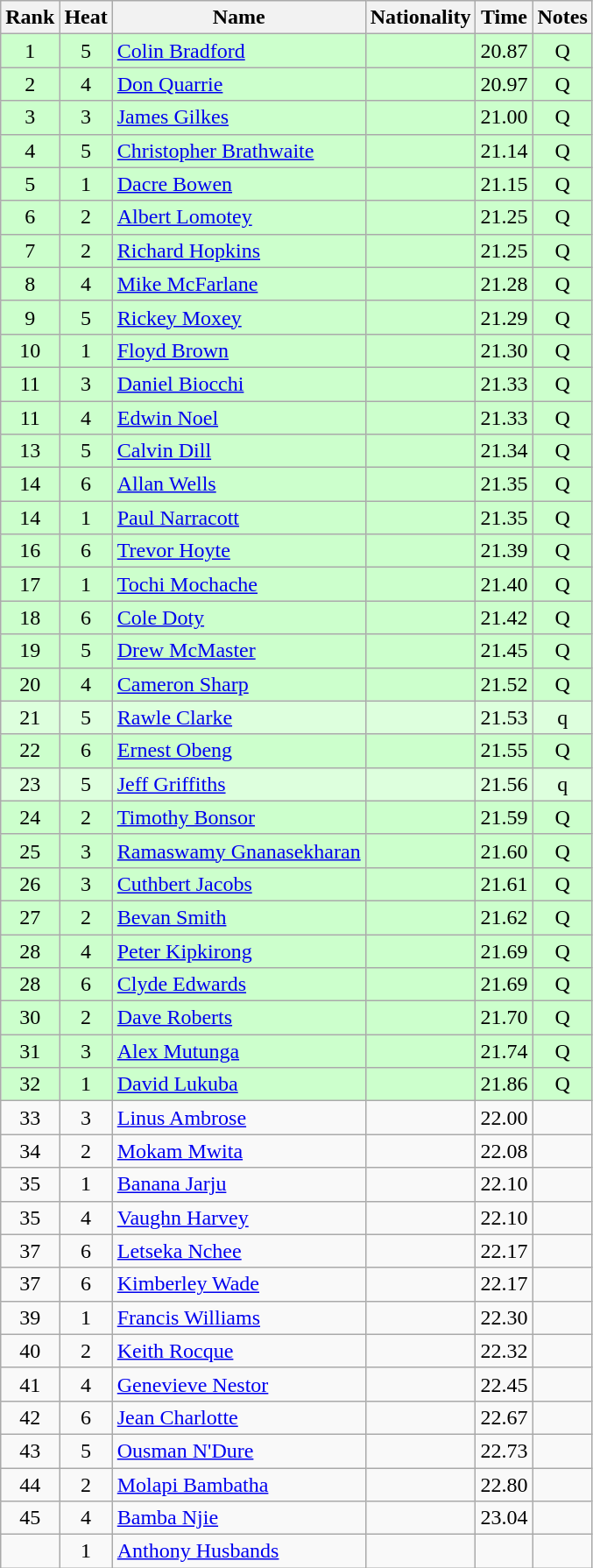<table class="wikitable sortable" style="text-align:center">
<tr>
<th>Rank</th>
<th>Heat</th>
<th>Name</th>
<th>Nationality</th>
<th>Time</th>
<th>Notes</th>
</tr>
<tr bgcolor=ccffcc>
<td>1</td>
<td>5</td>
<td align=left><a href='#'>Colin Bradford</a></td>
<td align=left></td>
<td>20.87</td>
<td>Q</td>
</tr>
<tr bgcolor=ccffcc>
<td>2</td>
<td>4</td>
<td align=left><a href='#'>Don Quarrie</a></td>
<td align=left></td>
<td>20.97</td>
<td>Q</td>
</tr>
<tr bgcolor=ccffcc>
<td>3</td>
<td>3</td>
<td align=left><a href='#'>James Gilkes</a></td>
<td align=left></td>
<td>21.00</td>
<td>Q</td>
</tr>
<tr bgcolor=ccffcc>
<td>4</td>
<td>5</td>
<td align=left><a href='#'>Christopher Brathwaite</a></td>
<td align=left></td>
<td>21.14</td>
<td>Q</td>
</tr>
<tr bgcolor=ccffcc>
<td>5</td>
<td>1</td>
<td align=left><a href='#'>Dacre Bowen</a></td>
<td align=left></td>
<td>21.15</td>
<td>Q</td>
</tr>
<tr bgcolor=ccffcc>
<td>6</td>
<td>2</td>
<td align=left><a href='#'>Albert Lomotey</a></td>
<td align=left></td>
<td>21.25</td>
<td>Q</td>
</tr>
<tr bgcolor=ccffcc>
<td>7</td>
<td>2</td>
<td align=left><a href='#'>Richard Hopkins</a></td>
<td align=left></td>
<td>21.25</td>
<td>Q</td>
</tr>
<tr bgcolor=ccffcc>
<td>8</td>
<td>4</td>
<td align=left><a href='#'>Mike McFarlane</a></td>
<td align=left></td>
<td>21.28</td>
<td>Q</td>
</tr>
<tr bgcolor=ccffcc>
<td>9</td>
<td>5</td>
<td align=left><a href='#'>Rickey Moxey</a></td>
<td align=left></td>
<td>21.29</td>
<td>Q</td>
</tr>
<tr bgcolor=ccffcc>
<td>10</td>
<td>1</td>
<td align=left><a href='#'>Floyd Brown</a></td>
<td align=left></td>
<td>21.30</td>
<td>Q</td>
</tr>
<tr bgcolor=ccffcc>
<td>11</td>
<td>3</td>
<td align=left><a href='#'>Daniel Biocchi</a></td>
<td align=left></td>
<td>21.33</td>
<td>Q</td>
</tr>
<tr bgcolor=ccffcc>
<td>11</td>
<td>4</td>
<td align=left><a href='#'>Edwin Noel</a></td>
<td align=left></td>
<td>21.33</td>
<td>Q</td>
</tr>
<tr bgcolor=ccffcc>
<td>13</td>
<td>5</td>
<td align=left><a href='#'>Calvin Dill</a></td>
<td align=left></td>
<td>21.34</td>
<td>Q</td>
</tr>
<tr bgcolor=ccffcc>
<td>14</td>
<td>6</td>
<td align=left><a href='#'>Allan Wells</a></td>
<td align=left></td>
<td>21.35</td>
<td>Q</td>
</tr>
<tr bgcolor=ccffcc>
<td>14</td>
<td>1</td>
<td align=left><a href='#'>Paul Narracott</a></td>
<td align=left></td>
<td>21.35</td>
<td>Q</td>
</tr>
<tr bgcolor=ccffcc>
<td>16</td>
<td>6</td>
<td align=left><a href='#'>Trevor Hoyte</a></td>
<td align=left></td>
<td>21.39</td>
<td>Q</td>
</tr>
<tr bgcolor=ccffcc>
<td>17</td>
<td>1</td>
<td align=left><a href='#'>Tochi Mochache</a></td>
<td align=left></td>
<td>21.40</td>
<td>Q</td>
</tr>
<tr bgcolor=ccffcc>
<td>18</td>
<td>6</td>
<td align=left><a href='#'>Cole Doty</a></td>
<td align=left></td>
<td>21.42</td>
<td>Q</td>
</tr>
<tr bgcolor=ccffcc>
<td>19</td>
<td>5</td>
<td align=left><a href='#'>Drew McMaster</a></td>
<td align=left></td>
<td>21.45</td>
<td>Q</td>
</tr>
<tr bgcolor=ccffcc>
<td>20</td>
<td>4</td>
<td align=left><a href='#'>Cameron Sharp</a></td>
<td align=left></td>
<td>21.52</td>
<td>Q</td>
</tr>
<tr bgcolor=ddffdd>
<td>21</td>
<td>5</td>
<td align=left><a href='#'>Rawle Clarke</a></td>
<td align=left></td>
<td>21.53</td>
<td>q</td>
</tr>
<tr bgcolor=ccffcc>
<td>22</td>
<td>6</td>
<td align=left><a href='#'>Ernest Obeng</a></td>
<td align=left></td>
<td>21.55</td>
<td>Q</td>
</tr>
<tr bgcolor=ddffdd>
<td>23</td>
<td>5</td>
<td align=left><a href='#'>Jeff Griffiths</a></td>
<td align=left></td>
<td>21.56</td>
<td>q</td>
</tr>
<tr bgcolor=ccffcc>
<td>24</td>
<td>2</td>
<td align=left><a href='#'>Timothy Bonsor</a></td>
<td align=left></td>
<td>21.59</td>
<td>Q</td>
</tr>
<tr bgcolor=ccffcc>
<td>25</td>
<td>3</td>
<td align=left><a href='#'>Ramaswamy Gnanasekharan</a></td>
<td align=left></td>
<td>21.60</td>
<td>Q</td>
</tr>
<tr bgcolor=ccffcc>
<td>26</td>
<td>3</td>
<td align=left><a href='#'>Cuthbert Jacobs</a></td>
<td align=left></td>
<td>21.61</td>
<td>Q</td>
</tr>
<tr bgcolor=ccffcc>
<td>27</td>
<td>2</td>
<td align=left><a href='#'>Bevan Smith</a></td>
<td align=left></td>
<td>21.62</td>
<td>Q</td>
</tr>
<tr bgcolor=ccffcc>
<td>28</td>
<td>4</td>
<td align=left><a href='#'>Peter Kipkirong</a></td>
<td align=left></td>
<td>21.69</td>
<td>Q</td>
</tr>
<tr bgcolor=ccffcc>
<td>28</td>
<td>6</td>
<td align=left><a href='#'>Clyde Edwards</a></td>
<td align=left></td>
<td>21.69</td>
<td>Q</td>
</tr>
<tr bgcolor=ccffcc>
<td>30</td>
<td>2</td>
<td align=left><a href='#'>Dave Roberts</a></td>
<td align=left></td>
<td>21.70</td>
<td>Q</td>
</tr>
<tr bgcolor=ccffcc>
<td>31</td>
<td>3</td>
<td align=left><a href='#'>Alex Mutunga</a></td>
<td align=left></td>
<td>21.74</td>
<td>Q</td>
</tr>
<tr bgcolor=ccffcc>
<td>32</td>
<td>1</td>
<td align=left><a href='#'>David Lukuba</a></td>
<td align=left></td>
<td>21.86</td>
<td>Q</td>
</tr>
<tr>
<td>33</td>
<td>3</td>
<td align=left><a href='#'>Linus Ambrose</a></td>
<td align=left></td>
<td>22.00</td>
<td></td>
</tr>
<tr>
<td>34</td>
<td>2</td>
<td align=left><a href='#'>Mokam Mwita</a></td>
<td align=left></td>
<td>22.08</td>
<td></td>
</tr>
<tr>
<td>35</td>
<td>1</td>
<td align=left><a href='#'>Banana Jarju</a></td>
<td align=left></td>
<td>22.10</td>
<td></td>
</tr>
<tr>
<td>35</td>
<td>4</td>
<td align=left><a href='#'>Vaughn Harvey</a></td>
<td align=left></td>
<td>22.10</td>
<td></td>
</tr>
<tr>
<td>37</td>
<td>6</td>
<td align=left><a href='#'>Letseka Nchee</a></td>
<td align=left></td>
<td>22.17</td>
<td></td>
</tr>
<tr>
<td>37</td>
<td>6</td>
<td align=left><a href='#'>Kimberley Wade</a></td>
<td align=left></td>
<td>22.17</td>
<td></td>
</tr>
<tr>
<td>39</td>
<td>1</td>
<td align=left><a href='#'>Francis Williams</a></td>
<td align=left></td>
<td>22.30</td>
<td></td>
</tr>
<tr>
<td>40</td>
<td>2</td>
<td align=left><a href='#'>Keith Rocque</a></td>
<td align=left></td>
<td>22.32</td>
<td></td>
</tr>
<tr>
<td>41</td>
<td>4</td>
<td align=left><a href='#'>Genevieve Nestor</a></td>
<td align=left></td>
<td>22.45</td>
<td></td>
</tr>
<tr>
<td>42</td>
<td>6</td>
<td align=left><a href='#'>Jean Charlotte</a></td>
<td align=left></td>
<td>22.67</td>
<td></td>
</tr>
<tr>
<td>43</td>
<td>5</td>
<td align=left><a href='#'>Ousman N'Dure</a></td>
<td align=left></td>
<td>22.73</td>
<td></td>
</tr>
<tr>
<td>44</td>
<td>2</td>
<td align=left><a href='#'>Molapi Bambatha</a></td>
<td align=left></td>
<td>22.80</td>
<td></td>
</tr>
<tr>
<td>45</td>
<td>4</td>
<td align=left><a href='#'>Bamba Njie</a></td>
<td align=left></td>
<td>23.04</td>
<td></td>
</tr>
<tr>
<td></td>
<td>1</td>
<td align=left><a href='#'>Anthony Husbands</a></td>
<td align=left></td>
<td></td>
<td></td>
</tr>
</table>
